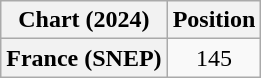<table class="wikitable plainrowheaders" style="text-align:center">
<tr>
<th scope="col">Chart (2024)</th>
<th scope="col">Position</th>
</tr>
<tr>
<th scope="row">France (SNEP)</th>
<td>145</td>
</tr>
</table>
